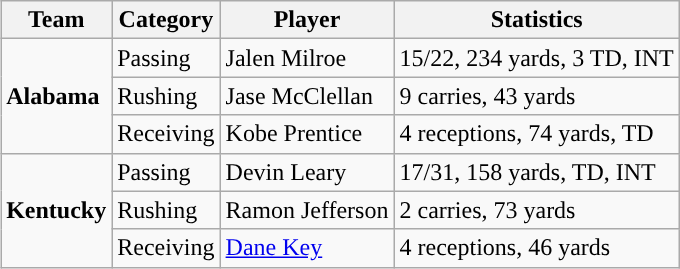<table class="wikitable" style="float: right;">
<tr>
<th>Team</th>
<th>Category</th>
<th>Player</th>
<th>Statistics</th>
</tr>
<tr>
<td rowspan=3><strong>Alabama</strong></td>
<td>Passing</td>
<td>Jalen Milroe</td>
<td>15/22, 234 yards, 3 TD, INT</td>
</tr>
<tr>
<td>Rushing</td>
<td>Jase McClellan</td>
<td>9 carries, 43 yards</td>
</tr>
<tr>
<td>Receiving</td>
<td>Kobe Prentice</td>
<td>4 receptions, 74 yards, TD</td>
</tr>
<tr>
<td rowspan=3><strong>Kentucky</strong></td>
<td>Passing</td>
<td>Devin Leary</td>
<td>17/31, 158 yards, TD, INT</td>
</tr>
<tr>
<td>Rushing</td>
<td>Ramon Jefferson</td>
<td>2 carries, 73 yards</td>
</tr>
<tr>
<td>Receiving</td>
<td><a href='#'>Dane Key</a></td>
<td>4 receptions, 46 yards</td>
</tr>
</table>
